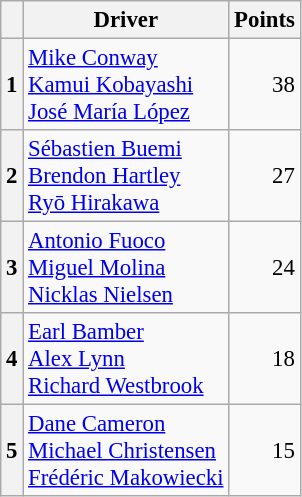<table class="wikitable" style="font-size:95%;">
<tr>
<th scope="col"></th>
<th scope="col">Driver</th>
<th scope="col">Points</th>
</tr>
<tr>
<th align="center">1</th>
<td> <a href='#'>Mike Conway</a><br> <a href='#'>Kamui Kobayashi</a><br> <a href='#'>José María López</a></td>
<td align="right">38</td>
</tr>
<tr>
<th align="center">2</th>
<td> <a href='#'>Sébastien Buemi</a><br> <a href='#'>Brendon Hartley</a><br> <a href='#'>Ryō Hirakawa</a></td>
<td align="right">27</td>
</tr>
<tr>
<th align="center">3</th>
<td> <a href='#'>Antonio Fuoco</a><br> <a href='#'>Miguel Molina</a><br> <a href='#'>Nicklas Nielsen</a></td>
<td align="right">24</td>
</tr>
<tr>
<th align="center">4</th>
<td> <a href='#'>Earl Bamber</a><br> <a href='#'>Alex Lynn</a><br> <a href='#'>Richard Westbrook</a></td>
<td align="right">18</td>
</tr>
<tr>
<th align="center">5</th>
<td> <a href='#'>Dane Cameron</a><br> <a href='#'>Michael Christensen</a><br> <a href='#'>Frédéric Makowiecki</a></td>
<td align="right">15</td>
</tr>
</table>
